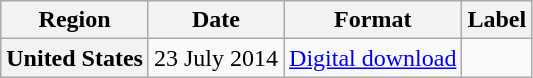<table class="wikitable plainrowheaders">
<tr>
<th scope="col">Region</th>
<th scope="col">Date</th>
<th scope="col">Format</th>
<th scope="col">Label</th>
</tr>
<tr>
<th scope="row">United States</th>
<td>23 July 2014</td>
<td><a href='#'>Digital download</a></td>
<td></td>
</tr>
</table>
